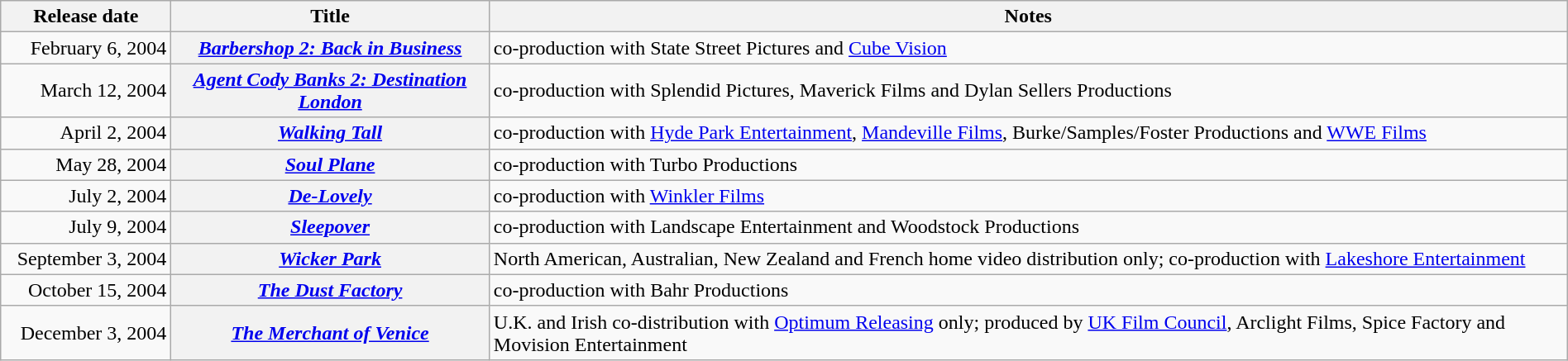<table class="wikitable sortable" style="width:100%;">
<tr>
<th scope="col" style="width:130px;">Release date</th>
<th>Title</th>
<th>Notes</th>
</tr>
<tr>
<td style="text-align:right;">February 6, 2004</td>
<th scope="row"><em><a href='#'>Barbershop 2: Back in Business</a></em></th>
<td>co-production with State Street Pictures and <a href='#'>Cube Vision</a></td>
</tr>
<tr>
<td style="text-align:right;">March 12, 2004</td>
<th scope="row"><em><a href='#'>Agent Cody Banks 2: Destination London</a></em></th>
<td>co-production with Splendid Pictures, Maverick Films and Dylan Sellers Productions</td>
</tr>
<tr>
<td style="text-align:right;">April 2, 2004</td>
<th scope="row"><em><a href='#'>Walking Tall</a></em></th>
<td>co-production with <a href='#'>Hyde Park Entertainment</a>, <a href='#'>Mandeville Films</a>, Burke/Samples/Foster Productions and <a href='#'>WWE Films</a></td>
</tr>
<tr>
<td style="text-align:right;">May 28, 2004</td>
<th scope="row"><em><a href='#'>Soul Plane</a></em></th>
<td>co-production with Turbo Productions</td>
</tr>
<tr>
<td style="text-align:right;">July 2, 2004</td>
<th scope="row"><em><a href='#'>De-Lovely</a></em></th>
<td>co-production with <a href='#'>Winkler Films</a></td>
</tr>
<tr>
<td style="text-align:right;">July 9, 2004</td>
<th scope="row"><em><a href='#'>Sleepover</a></em></th>
<td>co-production with Landscape Entertainment and Woodstock Productions</td>
</tr>
<tr>
<td style="text-align:right;">September 3, 2004</td>
<th scope="row"><em><a href='#'>Wicker Park</a></em></th>
<td>North American, Australian, New Zealand and French home video distribution only; co-production with <a href='#'>Lakeshore Entertainment</a></td>
</tr>
<tr>
<td style="text-align:right;">October 15, 2004</td>
<th scope="row"><em><a href='#'>The Dust Factory</a></em></th>
<td>co-production with Bahr Productions</td>
</tr>
<tr>
<td style="text-align:right;">December 3, 2004</td>
<th scope="row"><em><a href='#'>The Merchant of Venice</a></em></th>
<td>U.K. and Irish co-distribution with <a href='#'>Optimum Releasing</a> only; produced by <a href='#'>UK Film Council</a>, Arclight Films, Spice Factory and Movision Entertainment</td>
</tr>
</table>
